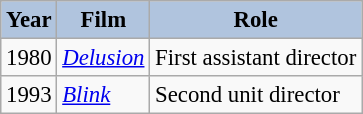<table class="wikitable" style="font-size:95%;">
<tr>
<th style="background:#B0C4DE;">Year</th>
<th style="background:#B0C4DE;">Film</th>
<th style="background:#B0C4DE;">Role</th>
</tr>
<tr>
<td>1980</td>
<td><em><a href='#'>Delusion</a></em></td>
<td>First assistant director</td>
</tr>
<tr>
<td>1993</td>
<td><em><a href='#'>Blink</a></em></td>
<td>Second unit director</td>
</tr>
</table>
